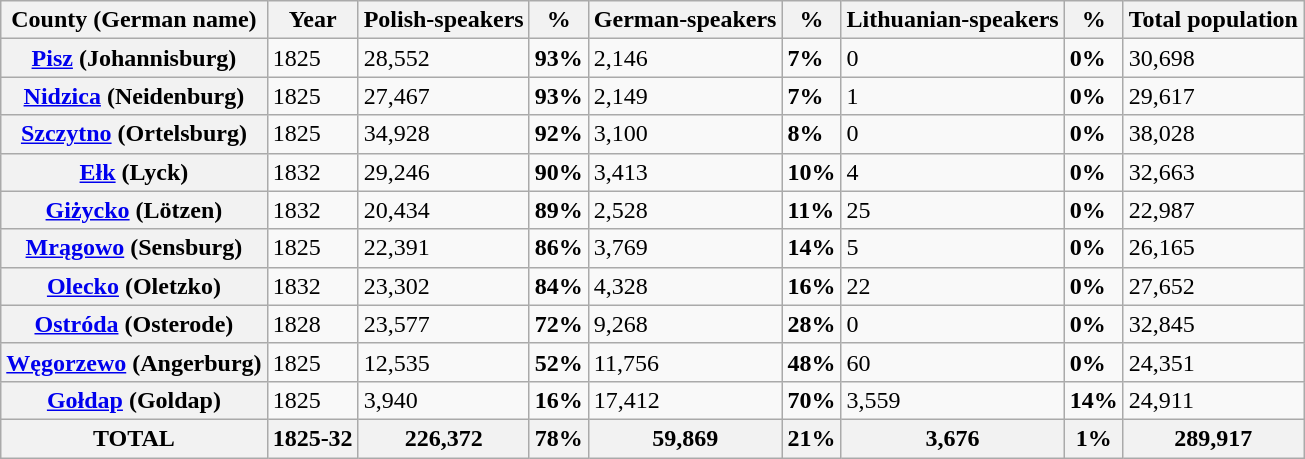<table class="wikitable sortable">
<tr>
<th>County (German name)</th>
<th>Year</th>
<th><strong>Polish-speakers</strong></th>
<th><strong>%</strong></th>
<th><strong>German-speakers</strong></th>
<th><strong>%</strong></th>
<th><strong>Lithuanian-speakers</strong></th>
<th><strong>%</strong></th>
<th>Total population</th>
</tr>
<tr>
<th><a href='#'>Pisz</a> (Johannisburg)</th>
<td>1825</td>
<td>28,552</td>
<td><strong>93%</strong></td>
<td>2,146</td>
<td><strong>7%</strong></td>
<td>0</td>
<td><strong>0%</strong></td>
<td>30,698</td>
</tr>
<tr>
<th><a href='#'>Nidzica</a> (Neidenburg)</th>
<td>1825</td>
<td>27,467</td>
<td><strong>93%</strong></td>
<td>2,149</td>
<td><strong>7%</strong></td>
<td>1</td>
<td><strong>0%</strong></td>
<td>29,617</td>
</tr>
<tr>
<th><a href='#'>Szczytno</a> (Ortelsburg)</th>
<td>1825</td>
<td>34,928</td>
<td><strong>92%</strong></td>
<td>3,100</td>
<td><strong>8%</strong></td>
<td>0</td>
<td><strong>0%</strong></td>
<td>38,028</td>
</tr>
<tr>
<th><a href='#'>Ełk</a> (Lyck)</th>
<td>1832</td>
<td>29,246</td>
<td><strong>90%</strong></td>
<td>3,413</td>
<td><strong>10%</strong></td>
<td>4</td>
<td><strong>0%</strong></td>
<td>32,663</td>
</tr>
<tr>
<th><a href='#'>Giżycko</a> (<strong>Lötzen)</strong></th>
<td>1832</td>
<td>20,434</td>
<td><strong>89%</strong></td>
<td>2,528</td>
<td><strong>11%</strong></td>
<td>25</td>
<td><strong>0%</strong></td>
<td>22,987</td>
</tr>
<tr>
<th><a href='#'>Mrągowo</a> (Sensburg)</th>
<td>1825</td>
<td>22,391</td>
<td><strong>86%</strong></td>
<td>3,769</td>
<td><strong>14%</strong></td>
<td>5</td>
<td><strong>0%</strong></td>
<td>26,165</td>
</tr>
<tr>
<th><a href='#'>Olecko</a> (Oletzko)</th>
<td>1832</td>
<td>23,302</td>
<td><strong>84%</strong></td>
<td>4,328</td>
<td><strong>16%</strong></td>
<td>22</td>
<td><strong>0%</strong></td>
<td>27,652</td>
</tr>
<tr>
<th><a href='#'>Ostróda</a> (Osterode)</th>
<td>1828</td>
<td>23,577</td>
<td><strong>72%</strong></td>
<td>9,268</td>
<td><strong>28%</strong></td>
<td>0</td>
<td><strong>0%</strong></td>
<td>32,845</td>
</tr>
<tr>
<th><a href='#'>Węgorzewo</a> (Angerburg)</th>
<td>1825</td>
<td>12,535</td>
<td><strong>52%</strong></td>
<td>11,756</td>
<td><strong>48%</strong></td>
<td>60</td>
<td><strong>0%</strong></td>
<td>24,351</td>
</tr>
<tr>
<th><a href='#'>Gołdap</a> <strong>(Goldap)</strong></th>
<td>1825</td>
<td>3,940</td>
<td><strong>16%</strong></td>
<td>17,412</td>
<td><strong>70%</strong></td>
<td>3,559</td>
<td><strong>14%</strong></td>
<td>24,911</td>
</tr>
<tr>
<th>TOTAL</th>
<th>1825-32</th>
<th><strong>226,372</strong></th>
<th>78%</th>
<th>59,869</th>
<th>21%</th>
<th>3,676</th>
<th>1%</th>
<th>289,917</th>
</tr>
</table>
